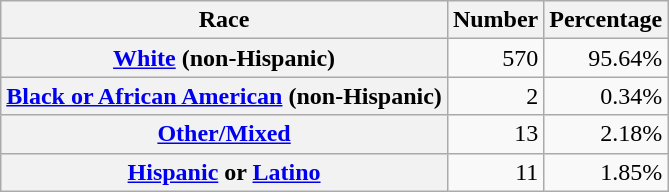<table class="wikitable" style="text-align:right">
<tr>
<th scope="col">Race</th>
<th scope="col">Number</th>
<th scope="col">Percentage</th>
</tr>
<tr>
<th scope="row"><a href='#'>White</a> (non-Hispanic)</th>
<td>570</td>
<td>95.64%</td>
</tr>
<tr>
<th scope="row"><a href='#'>Black or African American</a> (non-Hispanic)</th>
<td>2</td>
<td>0.34%</td>
</tr>
<tr>
<th scope="row"><a href='#'>Other/Mixed</a></th>
<td>13</td>
<td>2.18%</td>
</tr>
<tr>
<th scope="row"><a href='#'>Hispanic</a> or <a href='#'>Latino</a></th>
<td>11</td>
<td>1.85%</td>
</tr>
</table>
